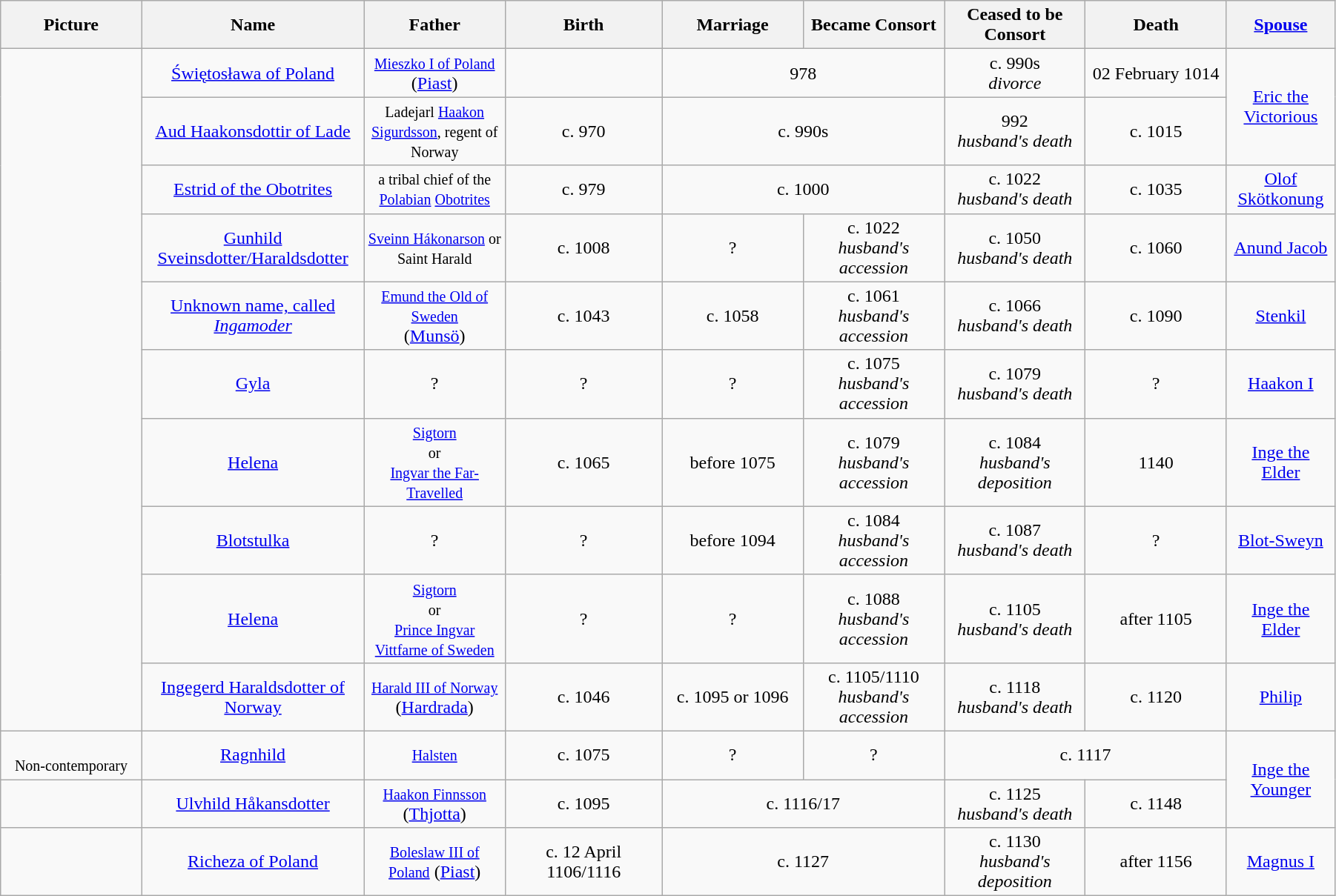<table style="width:95%;" class="wikitable">
<tr>
<th style="width:9%;">Picture</th>
<th style="width:10%;">Name</th>
<th style="width:9%;">Father</th>
<th style="width:10%;">Birth</th>
<th style="width:9%;">Marriage</th>
<th style="width:9%;">Became Consort</th>
<th style="width:9%;">Ceased to be Consort</th>
<th style="width:9%;">Death</th>
<th style="width:6%;"><a href='#'>Spouse</a></th>
</tr>
<tr>
<td style="text-align:center;" rowspan="10"></td>
<td align=center><a href='#'>Świętosława of Poland</a><br></td>
<td align=center><small><a href='#'>Mieszko I of Poland</a></small><br>(<a href='#'>Piast</a>)</td>
<td align=center></td>
<td style="text-align:center;" colspan="2">978</td>
<td style="text-align:center;">c. 990s<br><em>divorce</em></td>
<td style="text-align:center;">02 February 1014</td>
<td style="text-align:center;" rowspan="2"><a href='#'>Eric the Victorious</a></td>
</tr>
<tr>
<td align=center><a href='#'>Aud Haakonsdottir of Lade</a></td>
<td align=center><small>Ladejarl <a href='#'>Haakon Sigurdsson</a>, regent of Norway</small></td>
<td align=center>c. 970</td>
<td style="text-align:center;" colspan="2">c. 990s</td>
<td style="text-align:center;">992<br><em>husband's death</em></td>
<td style="text-align:center;">c. 1015</td>
</tr>
<tr>
<td align=center><a href='#'>Estrid of the Obotrites</a></td>
<td align=center><small>a tribal chief of the <a href='#'>Polabian</a> <a href='#'>Obotrites</a></small></td>
<td align=center>c. 979</td>
<td style="text-align:center;" colspan="2">c. 1000</td>
<td style="text-align:center;">c. 1022 <br><em>husband's death</em></td>
<td style="text-align:center;">c. 1035</td>
<td style="text-align:center;"><a href='#'>Olof Skötkonung</a></td>
</tr>
<tr>
<td align=center><a href='#'>Gunhild Sveinsdotter/Haraldsdotter</a></td>
<td align=center><small><a href='#'>Sveinn Hákonarson</a> or Saint Harald</small></td>
<td align=center>c. 1008</td>
<td align=center>?</td>
<td style="text-align:center;">c. 1022<br><em>husband's accession</em></td>
<td style="text-align:center;">c. 1050<br><em>husband's death</em></td>
<td style="text-align:center;">c. 1060</td>
<td style="text-align:center;"><a href='#'>Anund Jacob</a></td>
</tr>
<tr>
<td align=center><a href='#'>Unknown name, called <em>Ingamoder</em></a></td>
<td align=center><small><a href='#'>Emund the Old of Sweden</a></small><br>(<a href='#'>Munsö</a>)</td>
<td align=center>c. 1043</td>
<td align=center>c. 1058</td>
<td style="text-align:center;">c. 1061<br><em>husband's accession</em></td>
<td style="text-align:center;">c. 1066<br><em>husband's death</em></td>
<td style="text-align:center;">c. 1090</td>
<td style="text-align:center;"><a href='#'>Stenkil</a></td>
</tr>
<tr>
<td align=center><a href='#'>Gyla</a><br></td>
<td align=center>?</td>
<td align=center>?</td>
<td align=center>?</td>
<td style="text-align:center;">c. 1075<br><em>husband's accession</em></td>
<td style="text-align:center;">c. 1079<br><em>husband's death</em></td>
<td style="text-align:center;">?</td>
<td style="text-align:center;"><a href='#'>Haakon I</a></td>
</tr>
<tr>
<td align=center><a href='#'>Helena</a><br></td>
<td align=center><small><a href='#'>Sigtorn</a> <br>or<br> <a href='#'>Ingvar the Far-Travelled</a></small></td>
<td align=center>c. 1065</td>
<td align=center>before 1075</td>
<td style="text-align:center;">c. 1079<br><em>husband's accession</em></td>
<td style="text-align:center;">c. 1084<br><em>husband's deposition</em></td>
<td style="text-align:center;">1140</td>
<td style="text-align:center;"><a href='#'>Inge the Elder</a></td>
</tr>
<tr>
<td align=center><a href='#'>Blotstulka</a></td>
<td align=center>?</td>
<td align=center>?</td>
<td align=center>before 1094</td>
<td style="text-align:center;">c. 1084<br><em>husband's accession</em></td>
<td style="text-align:center;">c. 1087<br><em>husband's death</em></td>
<td style="text-align:center;">?</td>
<td style="text-align:center;"><a href='#'>Blot-Sweyn</a></td>
</tr>
<tr>
<td align=center><a href='#'>Helena</a><br></td>
<td align=center><small><a href='#'>Sigtorn</a><br> or <br><a href='#'>Prince Ingvar Vittfarne of Sweden</a></small></td>
<td align=center>?</td>
<td style="text-align:center;">?</td>
<td style="text-align:center;">c. 1088<br><em>husband's accession</em></td>
<td style="text-align:center;">c. 1105<br><em>husband's death</em></td>
<td style="text-align:center;">after 1105</td>
<td style="text-align:center;"><a href='#'>Inge the Elder</a></td>
</tr>
<tr>
<td style="text-align:center;"><a href='#'>Ingegerd Haraldsdotter of Norway</a> <br></td>
<td style="text-align:center;"><small><a href='#'>Harald III of Norway</a></small> (<a href='#'>Hardrada</a>)</td>
<td style="text-align:center;">c. 1046</td>
<td style="text-align:center;">c. 1095 or 1096</td>
<td style="text-align:center;">c. 1105/1110<br><em>husband's accession</em></td>
<td style="text-align:center;">c. 1118<br><em>husband's death</em></td>
<td style="text-align:center;">c. 1120</td>
<td style="text-align:center;"><a href='#'>Philip</a></td>
</tr>
<tr>
<td align=center><br><small>Non-contemporary</small></td>
<td align=center><a href='#'>Ragnhild</a></td>
<td align=center><small><a href='#'>Halsten</a></small></td>
<td style="text-align:center;">c. 1075</td>
<td style="text-align:center;">?</td>
<td style="text-align:center;">?</td>
<td style="text-align:center;" colspan="2">c. 1117</td>
<td style="text-align:center;" rowspan="2"><a href='#'>Inge the Younger</a></td>
</tr>
<tr>
<td align=center></td>
<td align=center><a href='#'>Ulvhild Håkansdotter</a> <br></td>
<td align=center><small><a href='#'>Haakon Finnsson</a></small> (<a href='#'>Thjotta</a>)</td>
<td align=center>c. 1095</td>
<td style="text-align:center;" colspan="2">c. 1116/17</td>
<td style="text-align:center;">c. 1125<br><em>husband's death</em></td>
<td style="text-align:center;">c. 1148</td>
</tr>
<tr>
<td align=center></td>
<td align=center><a href='#'>Richeza of Poland</a> <br></td>
<td align=center><small><a href='#'>Boleslaw III of Poland</a></small> (<a href='#'>Piast</a>)</td>
<td align=center>c. 12 April 1106/1116</td>
<td style="text-align:center;" colspan="2">c. 1127</td>
<td style="text-align:center;">c. 1130<br><em>husband's deposition</em></td>
<td style="text-align:center;">after 1156</td>
<td style="text-align:center;"><a href='#'>Magnus I</a></td>
</tr>
</table>
